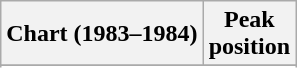<table class="wikitable sortable plainrowheaders" style="text-align:center">
<tr>
<th>Chart (1983–1984)</th>
<th>Peak<br>position</th>
</tr>
<tr>
</tr>
<tr>
</tr>
<tr>
</tr>
<tr>
</tr>
<tr>
</tr>
</table>
